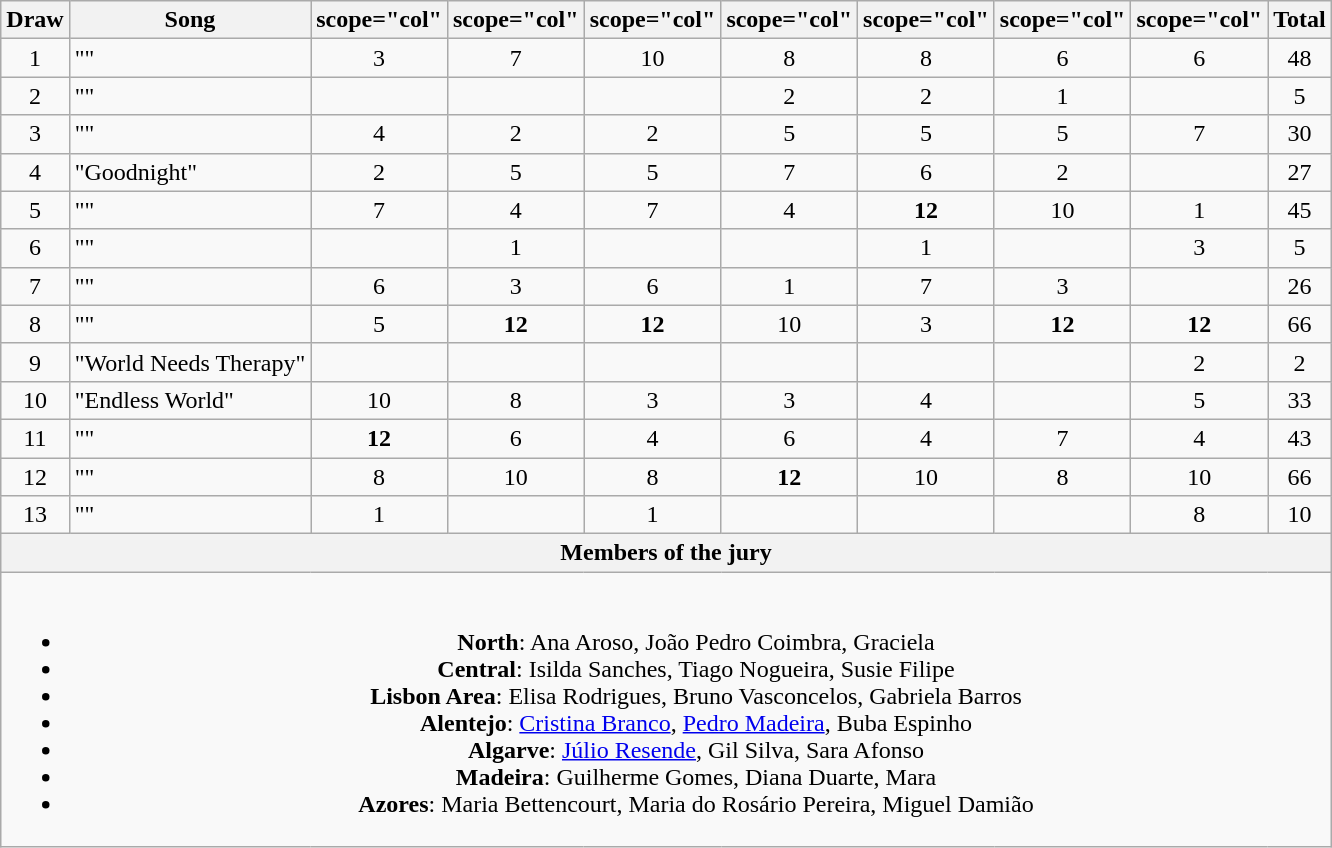<table class="wikitable collapsible" style="margin: 1em auto 1em auto; text-align:center">
<tr>
<th>Draw</th>
<th>Song</th>
<th>scope="col" </th>
<th>scope="col" </th>
<th>scope="col" </th>
<th>scope="col" </th>
<th>scope="col" </th>
<th>scope="col" </th>
<th>scope="col" </th>
<th>Total</th>
</tr>
<tr>
<td>1</td>
<td align="left">""</td>
<td>3</td>
<td>7</td>
<td>10</td>
<td>8</td>
<td>8</td>
<td>6</td>
<td>6</td>
<td>48</td>
</tr>
<tr>
<td>2</td>
<td align="left">""</td>
<td></td>
<td></td>
<td></td>
<td>2</td>
<td>2</td>
<td>1</td>
<td></td>
<td>5</td>
</tr>
<tr>
<td>3</td>
<td align="left">""</td>
<td>4</td>
<td>2</td>
<td>2</td>
<td>5</td>
<td>5</td>
<td>5</td>
<td>7</td>
<td>30</td>
</tr>
<tr>
<td>4</td>
<td align="left">"Goodnight"</td>
<td>2</td>
<td>5</td>
<td>5</td>
<td>7</td>
<td>6</td>
<td>2</td>
<td></td>
<td>27</td>
</tr>
<tr>
<td>5</td>
<td align="left">""</td>
<td>7</td>
<td>4</td>
<td>7</td>
<td>4</td>
<td><strong>12</strong></td>
<td>10</td>
<td>1</td>
<td>45</td>
</tr>
<tr>
<td>6</td>
<td align="left">""</td>
<td></td>
<td>1</td>
<td></td>
<td></td>
<td>1</td>
<td></td>
<td>3</td>
<td>5</td>
</tr>
<tr>
<td>7</td>
<td align="left">""</td>
<td>6</td>
<td>3</td>
<td>6</td>
<td>1</td>
<td>7</td>
<td>3</td>
<td></td>
<td>26</td>
</tr>
<tr>
<td>8</td>
<td align="left">""</td>
<td>5</td>
<td><strong>12</strong></td>
<td><strong>12</strong></td>
<td>10</td>
<td>3</td>
<td><strong>12</strong></td>
<td><strong>12</strong></td>
<td>66</td>
</tr>
<tr>
<td>9</td>
<td align="left">"World Needs Therapy"</td>
<td></td>
<td></td>
<td></td>
<td></td>
<td></td>
<td></td>
<td>2</td>
<td>2</td>
</tr>
<tr>
<td>10</td>
<td align="left">"Endless World"</td>
<td>10</td>
<td>8</td>
<td>3</td>
<td>3</td>
<td>4</td>
<td></td>
<td>5</td>
<td>33</td>
</tr>
<tr>
<td>11</td>
<td align="left">""</td>
<td><strong>12</strong></td>
<td>6</td>
<td>4</td>
<td>6</td>
<td>4</td>
<td>7</td>
<td>4</td>
<td>43</td>
</tr>
<tr>
<td>12</td>
<td align="left">""</td>
<td>8</td>
<td>10</td>
<td>8</td>
<td><strong>12</strong></td>
<td>10</td>
<td>8</td>
<td>10</td>
<td>66</td>
</tr>
<tr>
<td>13</td>
<td align="left">""</td>
<td>1</td>
<td></td>
<td>1</td>
<td></td>
<td></td>
<td></td>
<td>8</td>
<td>10</td>
</tr>
<tr>
<th colspan="10">Members of the jury</th>
</tr>
<tr>
<td colspan="10"><br><ul><li><strong>North</strong>: Ana Aroso, João Pedro Coimbra, Graciela</li><li><strong>Central</strong>: Isilda Sanches, Tiago Nogueira, Susie Filipe</li><li><strong>Lisbon Area</strong>: Elisa Rodrigues, Bruno Vasconcelos, Gabriela Barros</li><li><strong>Alentejo</strong>: <a href='#'>Cristina Branco</a>, <a href='#'>Pedro Madeira</a>, Buba Espinho</li><li><strong>Algarve</strong>: <a href='#'>Júlio Resende</a>, Gil Silva, Sara Afonso</li><li><strong>Madeira</strong>: Guilherme Gomes, Diana Duarte, Mara</li><li><strong>Azores</strong>: Maria Bettencourt, Maria do Rosário Pereira, Miguel Damião</li></ul></td>
</tr>
</table>
